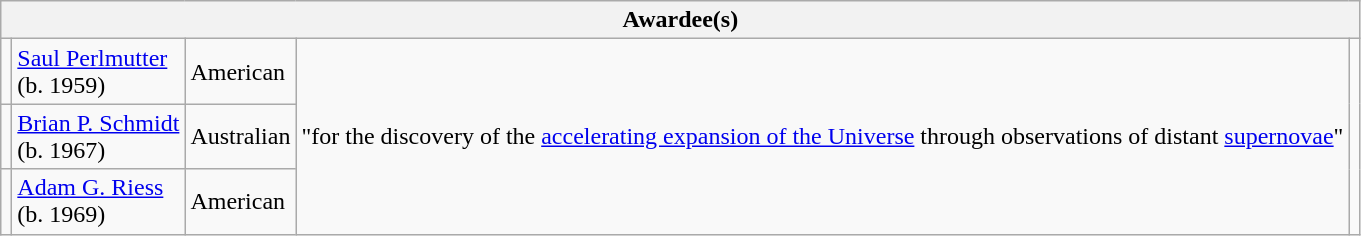<table class="wikitable">
<tr>
<th colspan="5">Awardee(s)</th>
</tr>
<tr>
<td></td>
<td><a href='#'>Saul Perlmutter</a><br>(b. 1959)</td>
<td> American</td>
<td rowspan="3">"for the discovery of the <a href='#'>accelerating expansion of the Universe</a> through observations of distant <a href='#'>supernovae</a>"</td>
<td rowspan="3"></td>
</tr>
<tr>
<td></td>
<td><a href='#'>Brian P. Schmidt</a><br>(b. 1967)</td>
<td> Australian</td>
</tr>
<tr>
<td></td>
<td><a href='#'>Adam G. Riess</a><br>(b. 1969)</td>
<td> American</td>
</tr>
</table>
